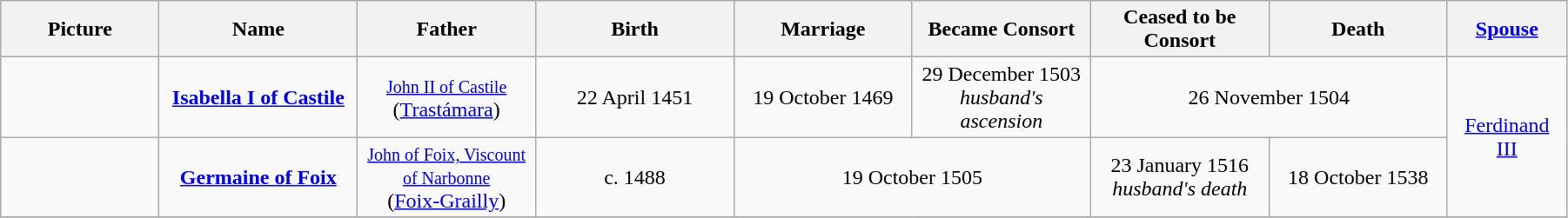<table width=95% class="wikitable">
<tr>
<th width = "8%">Picture</th>
<th width = "10%">Name</th>
<th width = "9%">Father</th>
<th width = "10%">Birth</th>
<th width = "9%">Marriage</th>
<th width = "9%">Became Consort</th>
<th width = "9%">Ceased to be Consort</th>
<th width = "9%">Death</th>
<th width = "6%"><a href='#'>Spouse</a></th>
</tr>
<tr>
<td align="center"></td>
<td align="center"><strong><a href='#'>Isabella I of Castile</a></strong></td>
<td align="center"><small><a href='#'>John II of Castile</a></small><br> (<a href='#'>Trastámara</a>)</td>
<td align="center">22 April 1451</td>
<td align="center">19 October 1469</td>
<td align="center">29 December 1503 <br><em>husband's ascension</em></td>
<td align="center" colspan="2">26 November 1504</td>
<td align="center" rowspan="2"><a href='#'>Ferdinand III</a></td>
</tr>
<tr>
<td align="center"></td>
<td align="center"><strong><a href='#'>Germaine of Foix</a></strong></td>
<td align="center"><small><a href='#'>John of Foix, Viscount of Narbonne</a></small><br> (<a href='#'>Foix-Grailly</a>)</td>
<td align="center">c. 1488</td>
<td align="center" colspan="2">19 October 1505</td>
<td align="center">23 January 1516<br><em>husband's death</em></td>
<td align="center">18 October 1538</td>
</tr>
<tr>
</tr>
</table>
